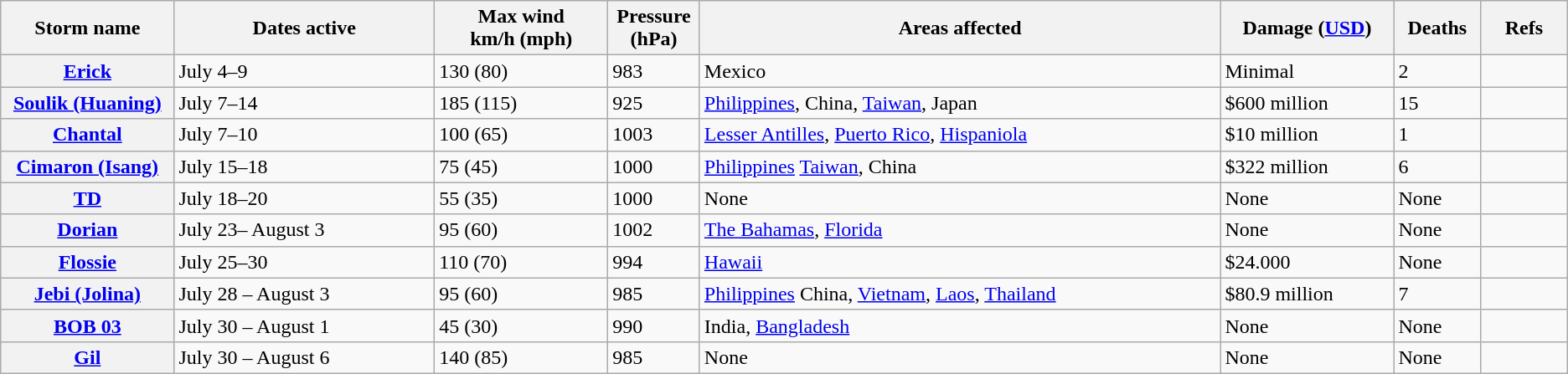<table class="wikitable sortable">
<tr>
<th width="10%"><strong>Storm name</strong></th>
<th width="15%"><strong>Dates active</strong></th>
<th width="10%"><strong>Max wind<br>km/h (mph)</strong></th>
<th width="5%">Pressure<br>(hPa)</th>
<th width="30%"><strong>Areas affected</strong></th>
<th width="10%"><strong>Damage (<a href='#'>USD</a>)</strong></th>
<th width="5%"><strong>Deaths</strong></th>
<th width="5%"><strong>Refs</strong></th>
</tr>
<tr>
<th><a href='#'>Erick</a></th>
<td>July 4–9</td>
<td>130 (80)</td>
<td>983</td>
<td>Mexico</td>
<td>Minimal</td>
<td>2</td>
<td></td>
</tr>
<tr>
<th><a href='#'>Soulik (Huaning)</a></th>
<td>July 7–14</td>
<td>185 (115)</td>
<td>925</td>
<td><a href='#'>Philippines</a>, China, <a href='#'>Taiwan</a>, Japan</td>
<td>$600 million</td>
<td>15</td>
<td></td>
</tr>
<tr>
<th><a href='#'>Chantal</a></th>
<td>July 7–10</td>
<td>100 (65)</td>
<td>1003</td>
<td><a href='#'>Lesser Antilles</a>, <a href='#'>Puerto Rico</a>, <a href='#'>Hispaniola</a></td>
<td>$10 million</td>
<td>1</td>
<td></td>
</tr>
<tr>
<th><a href='#'>Cimaron (Isang)</a></th>
<td>July 15–18</td>
<td>75 (45)</td>
<td>1000</td>
<td><a href='#'>Philippines</a> <a href='#'>Taiwan</a>, China</td>
<td>$322 million</td>
<td>6</td>
<td></td>
</tr>
<tr>
<th><a href='#'>TD</a></th>
<td>July 18–20</td>
<td>55 (35)</td>
<td>1000</td>
<td>None</td>
<td>None</td>
<td>None</td>
<td></td>
</tr>
<tr>
<th><a href='#'>Dorian</a></th>
<td>July 23– August 3</td>
<td>95 (60)</td>
<td>1002</td>
<td><a href='#'>The Bahamas</a>, <a href='#'>Florida</a></td>
<td>None</td>
<td>None</td>
<td></td>
</tr>
<tr>
<th><a href='#'>Flossie</a></th>
<td>July 25–30</td>
<td>110 (70)</td>
<td>994</td>
<td><a href='#'>Hawaii</a></td>
<td>$24.000</td>
<td>None</td>
<td></td>
</tr>
<tr>
<th><a href='#'>Jebi (Jolina)</a></th>
<td>July 28 – August 3</td>
<td>95 (60)</td>
<td>985</td>
<td><a href='#'>Philippines</a> China, <a href='#'>Vietnam</a>, <a href='#'>Laos</a>, <a href='#'>Thailand</a></td>
<td>$80.9 million</td>
<td>7</td>
<td></td>
</tr>
<tr>
<th><a href='#'>BOB 03</a></th>
<td>July 30 – August 1</td>
<td>45 (30)</td>
<td>990</td>
<td>India, <a href='#'>Bangladesh</a></td>
<td>None</td>
<td>None</td>
<td></td>
</tr>
<tr>
<th><a href='#'>Gil</a></th>
<td>July 30 – August 6</td>
<td>140 (85)</td>
<td>985</td>
<td>None</td>
<td>None</td>
<td>None</td>
<td></td>
</tr>
</table>
